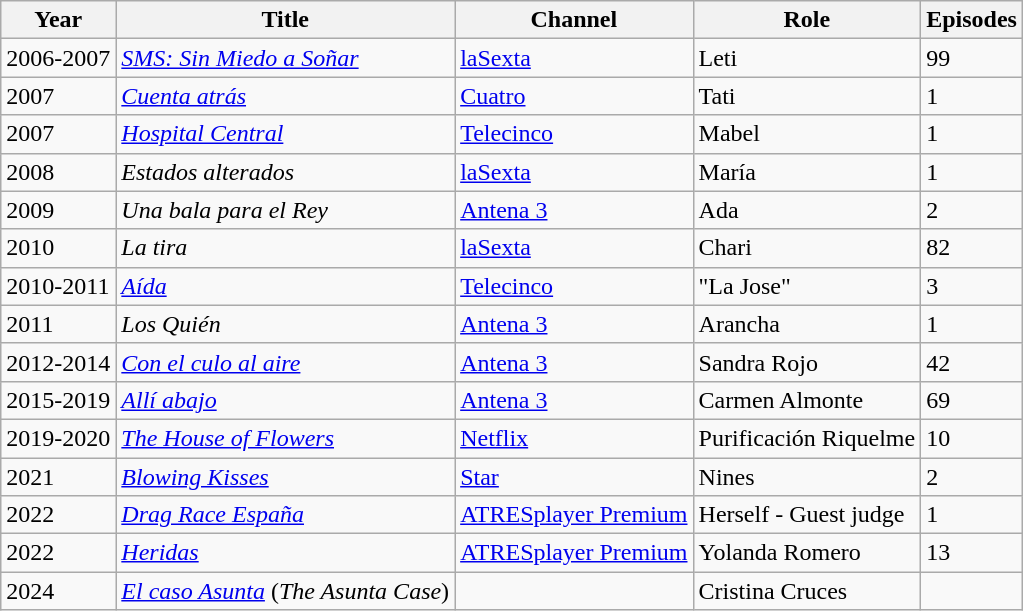<table class="wikitable sortable">
<tr>
<th>Year</th>
<th>Title</th>
<th>Channel</th>
<th>Role</th>
<th>Episodes</th>
</tr>
<tr>
<td>2006-2007</td>
<td><em><a href='#'>SMS: Sin Miedo a Soñar</a></em></td>
<td><a href='#'>laSexta</a></td>
<td>Leti</td>
<td>99</td>
</tr>
<tr>
<td>2007</td>
<td><em><a href='#'>Cuenta atrás</a></em></td>
<td><a href='#'>Cuatro</a></td>
<td>Tati</td>
<td>1</td>
</tr>
<tr>
<td>2007</td>
<td><em><a href='#'>Hospital Central</a></em></td>
<td><a href='#'>Telecinco</a></td>
<td>Mabel</td>
<td>1</td>
</tr>
<tr>
<td>2008</td>
<td><em>Estados alterados</em></td>
<td><a href='#'>laSexta</a></td>
<td>María</td>
<td>1</td>
</tr>
<tr>
<td>2009</td>
<td><em>Una bala para el Rey</em></td>
<td><a href='#'>Antena 3</a></td>
<td>Ada</td>
<td>2</td>
</tr>
<tr>
<td>2010</td>
<td><em>La tira</em></td>
<td><a href='#'>laSexta</a></td>
<td>Chari</td>
<td>82</td>
</tr>
<tr>
<td>2010-2011</td>
<td><em><a href='#'>Aída</a></em></td>
<td><a href='#'>Telecinco</a></td>
<td>"La Jose"</td>
<td>3</td>
</tr>
<tr>
<td>2011</td>
<td><em>Los Quién</em></td>
<td><a href='#'>Antena 3</a></td>
<td>Arancha</td>
<td>1</td>
</tr>
<tr>
<td>2012-2014</td>
<td><em><a href='#'>Con el culo al aire</a></em></td>
<td><a href='#'>Antena 3</a></td>
<td>Sandra Rojo</td>
<td>42</td>
</tr>
<tr>
<td>2015-2019</td>
<td><em><a href='#'>Allí abajo</a></em></td>
<td><a href='#'>Antena 3</a></td>
<td>Carmen Almonte</td>
<td>69</td>
</tr>
<tr>
<td>2019-2020</td>
<td><em><a href='#'>The House of Flowers</a></em></td>
<td><a href='#'>Netflix</a></td>
<td>Purificación Riquelme</td>
<td>10</td>
</tr>
<tr>
<td>2021</td>
<td><em><a href='#'>Blowing Kisses</a></em></td>
<td><a href='#'>Star</a></td>
<td>Nines</td>
<td>2</td>
</tr>
<tr>
<td>2022</td>
<td><em><a href='#'>Drag Race España</a></em></td>
<td><a href='#'>ATRESplayer Premium</a></td>
<td>Herself - Guest judge</td>
<td>1</td>
</tr>
<tr>
<td>2022</td>
<td><em><a href='#'>Heridas</a></em></td>
<td><a href='#'>ATRESplayer Premium</a></td>
<td>Yolanda Romero</td>
<td>13</td>
</tr>
<tr>
<td>2024</td>
<td><em><a href='#'>El caso Asunta</a></em> (<em>The Asunta Case</em>)</td>
<td></td>
<td>Cristina Cruces</td>
<td></td>
</tr>
</table>
